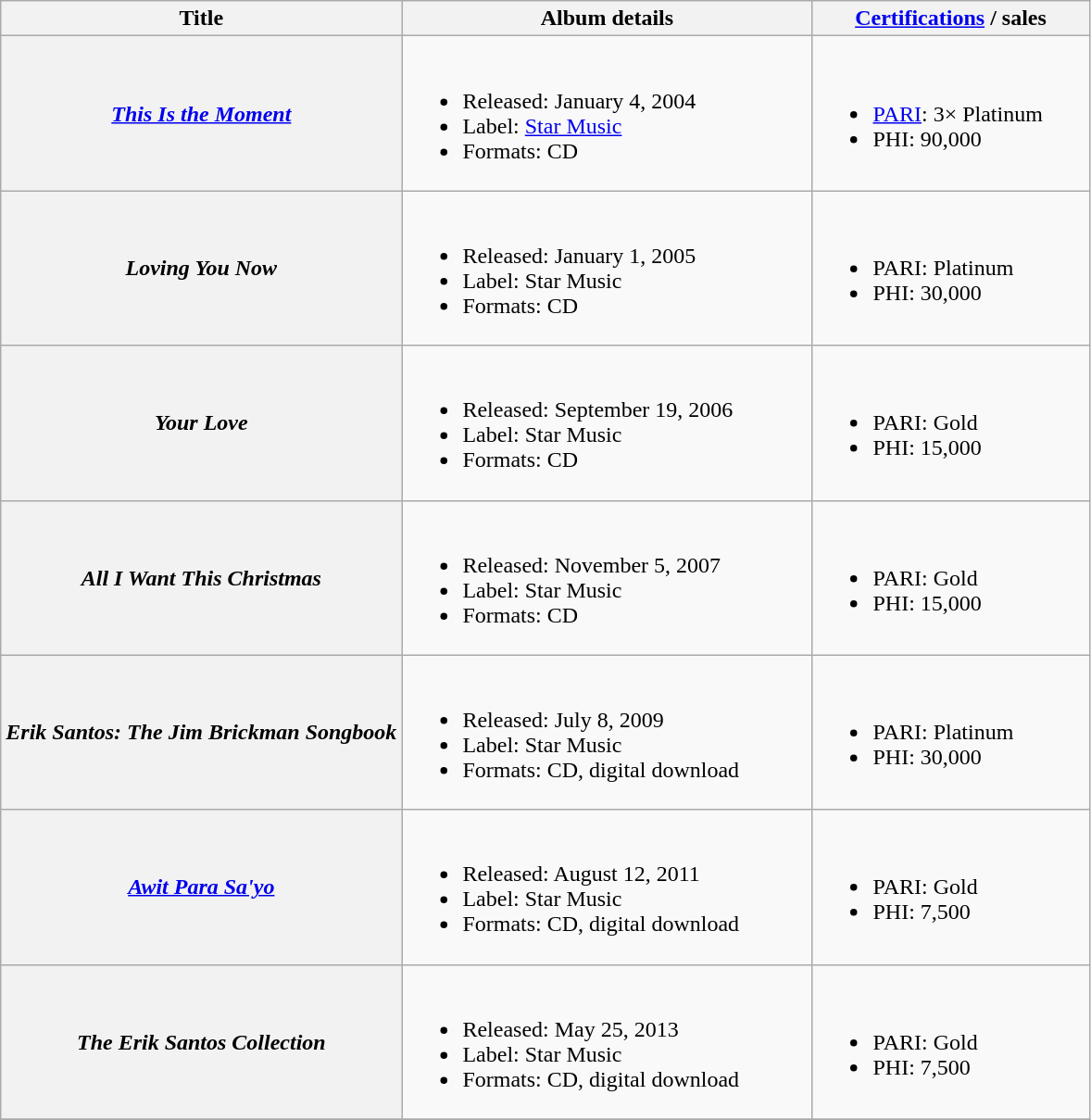<table class="wikitable plainrowheaders">
<tr>
<th>Title</th>
<th style="width:18em;">Album details</th>
<th style="width:12em;"><a href='#'>Certifications</a> / sales</th>
</tr>
<tr>
<th scope="row"><em><a href='#'>This Is the Moment</a></em></th>
<td><br><ul><li>Released: January 4, 2004</li><li>Label: <a href='#'>Star Music</a></li><li>Formats: CD</li></ul></td>
<td><br><ul><li><a href='#'>PARI</a>: 3× Platinum</li><li>PHI: 90,000</li></ul></td>
</tr>
<tr>
<th scope="row"><em>Loving You Now</em></th>
<td><br><ul><li>Released: January 1, 2005</li><li>Label: Star Music</li><li>Formats: CD</li></ul></td>
<td><br><ul><li>PARI: Platinum</li><li>PHI: 30,000</li></ul></td>
</tr>
<tr>
<th scope="row"><em>Your Love</em></th>
<td><br><ul><li>Released: September 19, 2006</li><li>Label: Star Music</li><li>Formats: CD</li></ul></td>
<td><br><ul><li>PARI: Gold</li><li>PHI: 15,000</li></ul></td>
</tr>
<tr>
<th scope="row"><em>All I Want This Christmas</em></th>
<td><br><ul><li>Released: November 5, 2007</li><li>Label: Star Music</li><li>Formats: CD</li></ul></td>
<td><br><ul><li>PARI: Gold</li><li>PHI: 15,000</li></ul></td>
</tr>
<tr>
<th scope="row"><em>Erik Santos: The Jim Brickman Songbook</em></th>
<td><br><ul><li>Released: July 8, 2009</li><li>Label: Star Music</li><li>Formats: CD, digital download</li></ul></td>
<td><br><ul><li>PARI: Platinum</li><li>PHI: 30,000</li></ul></td>
</tr>
<tr>
<th scope="row"><em><a href='#'>Awit Para Sa'yo</a></em></th>
<td><br><ul><li>Released: August 12, 2011</li><li>Label: Star Music</li><li>Formats: CD, digital download</li></ul></td>
<td><br><ul><li>PARI: Gold</li><li>PHI: 7,500</li></ul></td>
</tr>
<tr>
<th scope="row"><em>The Erik Santos Collection</em></th>
<td><br><ul><li>Released: May 25, 2013</li><li>Label: Star Music</li><li>Formats: CD, digital download</li></ul></td>
<td><br><ul><li>PARI: Gold</li><li>PHI: 7,500</li></ul></td>
</tr>
<tr>
</tr>
</table>
